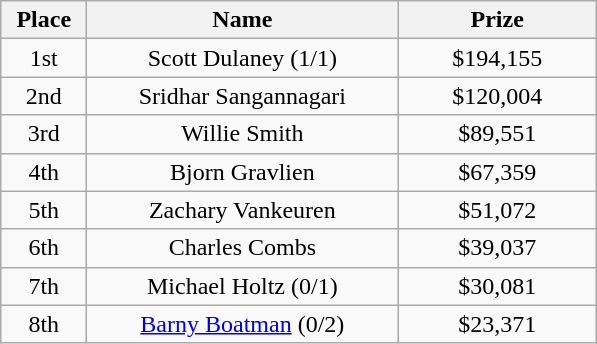<table class="wikitable">
<tr>
<th width="50">Place</th>
<th width="200">Name</th>
<th width="125">Prize</th>
</tr>
<tr>
<td align = "center">1st</td>
<td align = "center"> Scott Dulaney (1/1)</td>
<td align = "center">$194,155</td>
</tr>
<tr>
<td align = "center">2nd</td>
<td align = "center"> Sridhar Sangannagari</td>
<td align = "center">$120,004</td>
</tr>
<tr>
<td align = "center">3rd</td>
<td align = "center"> Willie Smith</td>
<td align = "center">$89,551</td>
</tr>
<tr>
<td align = "center">4th</td>
<td align = "center"> Bjorn Gravlien</td>
<td align = "center">$67,359</td>
</tr>
<tr>
<td align = "center">5th</td>
<td align = "center"> Zachary Vankeuren</td>
<td align = "center">$51,072</td>
</tr>
<tr>
<td align = "center">6th</td>
<td align = "center"> Charles Combs</td>
<td align = "center">$39,037</td>
</tr>
<tr>
<td align = "center">7th</td>
<td align = "center"> Michael Holtz (0/1)</td>
<td align = "center">$30,081</td>
</tr>
<tr>
<td align = "center">8th</td>
<td align = "center"> <a href='#'>Barny Boatman</a> (0/2)</td>
<td align = "center">$23,371</td>
</tr>
</table>
